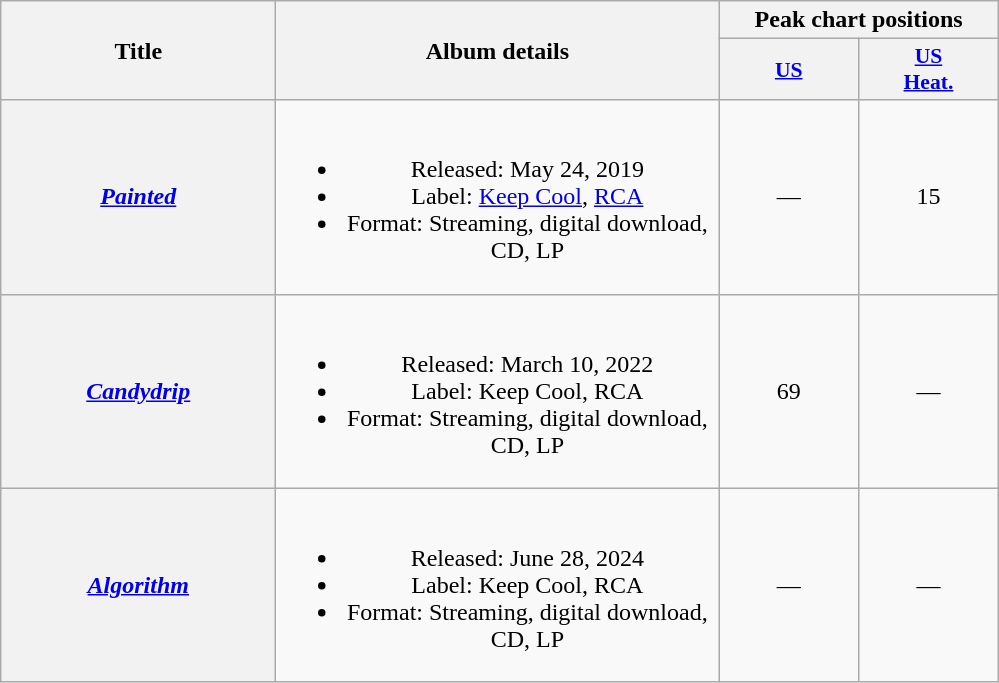<table class="wikitable plainrowheaders" style="text-align:center;">
<tr>
<th rowspan="2" scope="col" style="width:11em;">Title</th>
<th rowspan="2" scope="col" style="width:18em;">Album details</th>
<th colspan="2">Peak chart positions</th>
</tr>
<tr>
<th style="width:6em;font-size:90%;"><a href='#'>US</a><br></th>
<th style="width:6em;font-size:90%;"><a href='#'>US<br>Heat.</a><br></th>
</tr>
<tr>
<th scope="row"><em><a href='#'>Painted</a></em></th>
<td><br><ul><li>Released: May 24, 2019</li><li>Label: <a href='#'>Keep Cool</a>, <a href='#'>RCA</a></li><li>Format: Streaming, digital download, CD, LP</li></ul></td>
<td>—</td>
<td>15</td>
</tr>
<tr>
<th scope="row"><em><a href='#'>Candydrip</a></em></th>
<td><br><ul><li>Released: March 10, 2022</li><li>Label: Keep Cool, RCA</li><li>Format: Streaming, digital download, CD, LP</li></ul></td>
<td>69</td>
<td>—</td>
</tr>
<tr>
<th scope="row"><em><a href='#'>Algorithm</a></em></th>
<td><br><ul><li>Released: June 28, 2024</li><li>Label: Keep Cool, RCA</li><li>Format: Streaming, digital download, CD, LP</li></ul></td>
<td>—</td>
<td>—</td>
</tr>
</table>
